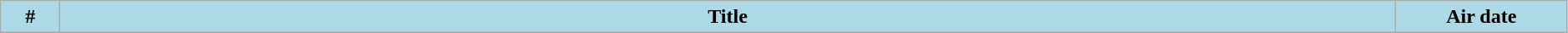<table class="wikitable plainrowheaders" style="width:99%; background:#fff;">
<tr>
<th style="background:#add8e6; width:40px;">#</th>
<th style="background: #add8e6;">Title</th>
<th style="background:#add8e6; width:130px;">Air date<br>
</th>
</tr>
</table>
